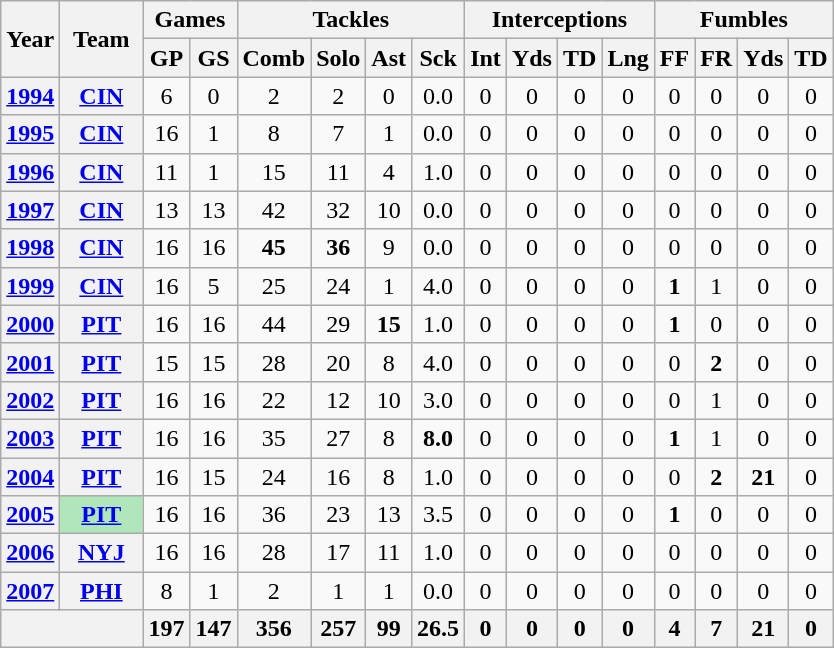<table class="wikitable" style="text-align:center">
<tr>
<th rowspan="2">Year</th>
<th rowspan="2">Team</th>
<th colspan="2">Games</th>
<th colspan="4">Tackles</th>
<th colspan="4">Interceptions</th>
<th colspan="4">Fumbles</th>
</tr>
<tr>
<th>GP</th>
<th>GS</th>
<th>Comb</th>
<th>Solo</th>
<th>Ast</th>
<th>Sck</th>
<th>Int</th>
<th>Yds</th>
<th>TD</th>
<th>Lng</th>
<th>FF</th>
<th>FR</th>
<th>Yds</th>
<th>TD</th>
</tr>
<tr>
<th><a href='#'>1994</a></th>
<th><a href='#'>CIN</a></th>
<td>6</td>
<td>0</td>
<td>2</td>
<td>2</td>
<td>0</td>
<td>0.0</td>
<td>0</td>
<td>0</td>
<td>0</td>
<td>0</td>
<td>0</td>
<td>0</td>
<td>0</td>
<td>0</td>
</tr>
<tr>
<th><a href='#'>1995</a></th>
<th><a href='#'>CIN</a></th>
<td>16</td>
<td>1</td>
<td>8</td>
<td>7</td>
<td>1</td>
<td>0.0</td>
<td>0</td>
<td>0</td>
<td>0</td>
<td>0</td>
<td>0</td>
<td>0</td>
<td>0</td>
<td>0</td>
</tr>
<tr>
<th><a href='#'>1996</a></th>
<th><a href='#'>CIN</a></th>
<td>11</td>
<td>1</td>
<td>15</td>
<td>11</td>
<td>4</td>
<td>1.0</td>
<td>0</td>
<td>0</td>
<td>0</td>
<td>0</td>
<td>0</td>
<td>0</td>
<td>0</td>
<td>0</td>
</tr>
<tr>
<th><a href='#'>1997</a></th>
<th><a href='#'>CIN</a></th>
<td>13</td>
<td>13</td>
<td>42</td>
<td>32</td>
<td>10</td>
<td>0.0</td>
<td>0</td>
<td>0</td>
<td>0</td>
<td>0</td>
<td>0</td>
<td>0</td>
<td>0</td>
<td>0</td>
</tr>
<tr>
<th><a href='#'>1998</a></th>
<th><a href='#'>CIN</a></th>
<td>16</td>
<td>16</td>
<td><strong>45</strong></td>
<td><strong>36</strong></td>
<td>9</td>
<td>0.0</td>
<td>0</td>
<td>0</td>
<td>0</td>
<td>0</td>
<td>0</td>
<td>0</td>
<td>0</td>
<td>0</td>
</tr>
<tr>
<th><a href='#'>1999</a></th>
<th><a href='#'>CIN</a></th>
<td>16</td>
<td>5</td>
<td>25</td>
<td>24</td>
<td>1</td>
<td>4.0</td>
<td>0</td>
<td>0</td>
<td>0</td>
<td>0</td>
<td><strong>1</strong></td>
<td>1</td>
<td>0</td>
<td>0</td>
</tr>
<tr>
<th><a href='#'>2000</a></th>
<th><a href='#'>PIT</a></th>
<td>16</td>
<td>16</td>
<td>44</td>
<td>29</td>
<td><strong>15</strong></td>
<td>1.0</td>
<td>0</td>
<td>0</td>
<td>0</td>
<td>0</td>
<td><strong>1</strong></td>
<td>0</td>
<td>0</td>
<td>0</td>
</tr>
<tr>
<th><a href='#'>2001</a></th>
<th><a href='#'>PIT</a></th>
<td>15</td>
<td>15</td>
<td>28</td>
<td>20</td>
<td>8</td>
<td>4.0</td>
<td>0</td>
<td>0</td>
<td>0</td>
<td>0</td>
<td>0</td>
<td><strong>2</strong></td>
<td>0</td>
<td>0</td>
</tr>
<tr>
<th><a href='#'>2002</a></th>
<th><a href='#'>PIT</a></th>
<td>16</td>
<td>16</td>
<td>22</td>
<td>12</td>
<td>10</td>
<td>3.0</td>
<td>0</td>
<td>0</td>
<td>0</td>
<td>0</td>
<td>0</td>
<td>1</td>
<td>0</td>
<td>0</td>
</tr>
<tr>
<th><a href='#'>2003</a></th>
<th><a href='#'>PIT</a></th>
<td>16</td>
<td>16</td>
<td>35</td>
<td>27</td>
<td>8</td>
<td><strong>8.0</strong></td>
<td>0</td>
<td>0</td>
<td>0</td>
<td>0</td>
<td><strong>1</strong></td>
<td>1</td>
<td>0</td>
<td>0</td>
</tr>
<tr>
<th><a href='#'>2004</a></th>
<th><a href='#'>PIT</a></th>
<td>16</td>
<td>15</td>
<td>24</td>
<td>16</td>
<td>8</td>
<td>1.0</td>
<td>0</td>
<td>0</td>
<td>0</td>
<td>0</td>
<td>0</td>
<td><strong>2</strong></td>
<td><strong>21</strong></td>
<td>0</td>
</tr>
<tr>
<th><a href='#'>2005</a></th>
<th style="background:#afe6ba; width:3em;"><a href='#'>PIT</a></th>
<td>16</td>
<td>16</td>
<td>36</td>
<td>23</td>
<td>13</td>
<td>3.5</td>
<td>0</td>
<td>0</td>
<td>0</td>
<td>0</td>
<td><strong>1</strong></td>
<td>0</td>
<td>0</td>
<td>0</td>
</tr>
<tr>
<th><a href='#'>2006</a></th>
<th><a href='#'>NYJ</a></th>
<td>16</td>
<td>16</td>
<td>28</td>
<td>17</td>
<td>11</td>
<td>1.0</td>
<td>0</td>
<td>0</td>
<td>0</td>
<td>0</td>
<td>0</td>
<td>0</td>
<td>0</td>
<td>0</td>
</tr>
<tr>
<th><a href='#'>2007</a></th>
<th><a href='#'>PHI</a></th>
<td>8</td>
<td>1</td>
<td>2</td>
<td>1</td>
<td>1</td>
<td>0.0</td>
<td>0</td>
<td>0</td>
<td>0</td>
<td>0</td>
<td>0</td>
<td>0</td>
<td>0</td>
<td>0</td>
</tr>
<tr>
<th colspan="2"></th>
<th>197</th>
<th>147</th>
<th>356</th>
<th>257</th>
<th>99</th>
<th>26.5</th>
<th>0</th>
<th>0</th>
<th>0</th>
<th>0</th>
<th>4</th>
<th>7</th>
<th>21</th>
<th>0</th>
</tr>
</table>
